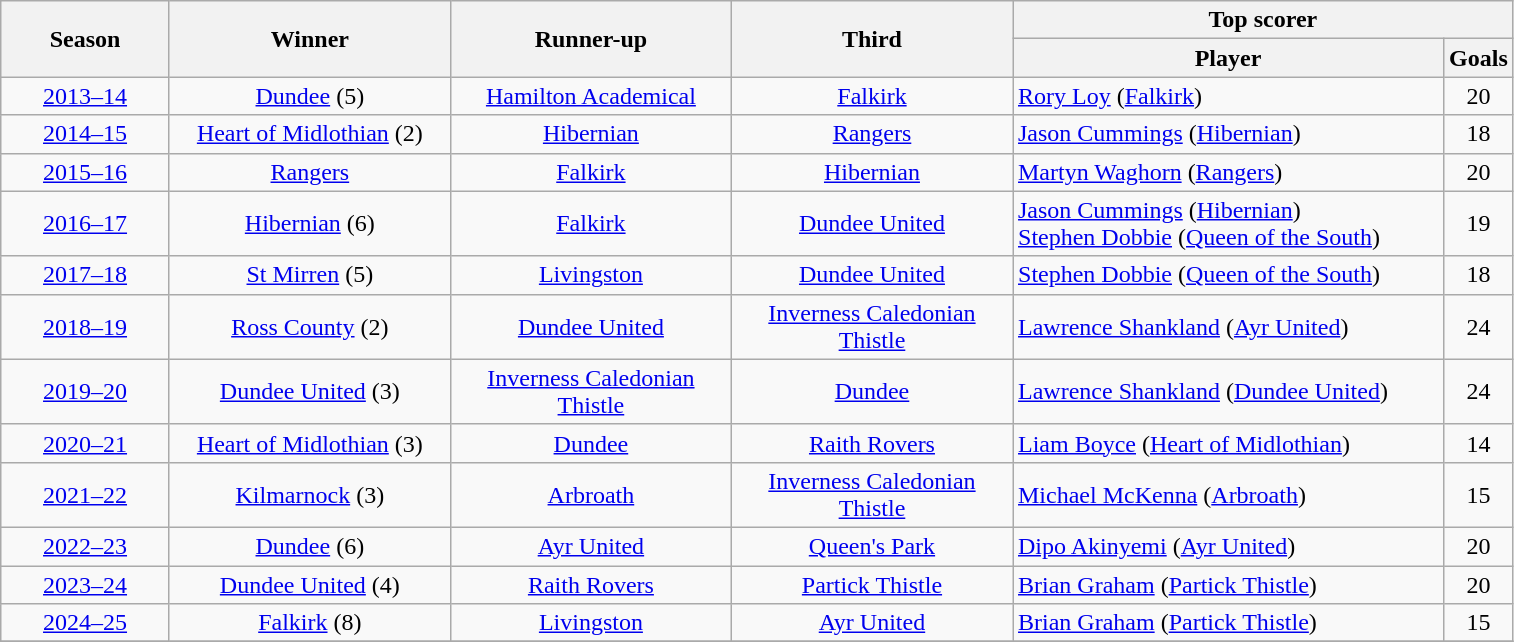<table class="wikitable" style="text-align:center;">
<tr>
<th rowspan=2 width=105>Season</th>
<th rowspan=2 width=180>Winner</th>
<th rowspan=2 width=180>Runner-up</th>
<th rowspan=2 width=180>Third</th>
<th colspan=2>Top scorer</th>
</tr>
<tr>
<th width=280>Player</th>
<th>Goals</th>
</tr>
<tr>
<td><a href='#'>2013–14</a></td>
<td><a href='#'>Dundee</a> (5)</td>
<td><a href='#'>Hamilton Academical</a></td>
<td><a href='#'>Falkirk</a></td>
<td align=left><a href='#'>Rory Loy</a> (<a href='#'>Falkirk</a>)</td>
<td>20</td>
</tr>
<tr>
<td><a href='#'>2014–15</a></td>
<td><a href='#'>Heart of Midlothian</a> (2)</td>
<td><a href='#'>Hibernian</a></td>
<td><a href='#'>Rangers</a></td>
<td align=left><a href='#'>Jason Cummings</a> (<a href='#'>Hibernian</a>)</td>
<td>18</td>
</tr>
<tr>
<td><a href='#'>2015–16</a></td>
<td><a href='#'>Rangers</a></td>
<td><a href='#'>Falkirk</a></td>
<td><a href='#'>Hibernian</a></td>
<td align=left><a href='#'>Martyn Waghorn</a> (<a href='#'>Rangers</a>)</td>
<td>20</td>
</tr>
<tr>
<td><a href='#'>2016–17</a></td>
<td><a href='#'>Hibernian</a> (6)</td>
<td><a href='#'>Falkirk</a></td>
<td><a href='#'>Dundee United</a></td>
<td align=left><a href='#'>Jason Cummings</a> (<a href='#'>Hibernian</a>)<br><a href='#'>Stephen Dobbie</a> (<a href='#'>Queen of the South</a>)</td>
<td>19</td>
</tr>
<tr>
<td><a href='#'>2017–18</a></td>
<td><a href='#'>St Mirren</a> (5)</td>
<td><a href='#'>Livingston</a></td>
<td><a href='#'>Dundee United</a></td>
<td align=left><a href='#'>Stephen Dobbie</a> (<a href='#'>Queen of the South</a>)</td>
<td>18</td>
</tr>
<tr>
<td><a href='#'>2018–19</a></td>
<td><a href='#'>Ross County</a> (2)</td>
<td><a href='#'>Dundee United</a></td>
<td><a href='#'>Inverness Caledonian Thistle</a></td>
<td align=left><a href='#'>Lawrence Shankland</a> (<a href='#'>Ayr United</a>)</td>
<td>24</td>
</tr>
<tr>
<td><a href='#'>2019–20</a></td>
<td><a href='#'>Dundee United</a> (3)</td>
<td><a href='#'>Inverness Caledonian Thistle</a></td>
<td><a href='#'>Dundee</a></td>
<td align=left><a href='#'>Lawrence Shankland</a> (<a href='#'>Dundee United</a>)</td>
<td>24</td>
</tr>
<tr>
<td><a href='#'>2020–21</a></td>
<td><a href='#'>Heart of Midlothian</a> (3)</td>
<td><a href='#'>Dundee</a></td>
<td><a href='#'>Raith Rovers</a></td>
<td align=left><a href='#'>Liam Boyce</a> (<a href='#'>Heart of Midlothian</a>)</td>
<td>14</td>
</tr>
<tr>
<td><a href='#'>2021–22</a></td>
<td><a href='#'>Kilmarnock</a> (3)</td>
<td><a href='#'>Arbroath</a></td>
<td><a href='#'>Inverness Caledonian Thistle</a></td>
<td align=left><a href='#'>Michael McKenna</a> (<a href='#'>Arbroath</a>)</td>
<td>15</td>
</tr>
<tr>
<td><a href='#'>2022–23</a></td>
<td><a href='#'>Dundee</a> (6)</td>
<td><a href='#'>Ayr United</a></td>
<td><a href='#'>Queen's Park</a></td>
<td align=left><a href='#'>Dipo Akinyemi</a> (<a href='#'>Ayr United</a>)</td>
<td>20</td>
</tr>
<tr>
<td><a href='#'>2023–24</a></td>
<td><a href='#'>Dundee United</a> (4)</td>
<td><a href='#'>Raith Rovers</a></td>
<td><a href='#'>Partick Thistle</a></td>
<td align=left><a href='#'>Brian Graham</a> (<a href='#'>Partick Thistle</a>)</td>
<td>20</td>
</tr>
<tr>
<td><a href='#'>2024–25</a></td>
<td><a href='#'>Falkirk</a> (8)</td>
<td><a href='#'>Livingston</a></td>
<td><a href='#'>Ayr United</a></td>
<td align=left><a href='#'>Brian Graham</a> (<a href='#'>Partick Thistle</a>)</td>
<td>15</td>
</tr>
<tr>
</tr>
</table>
